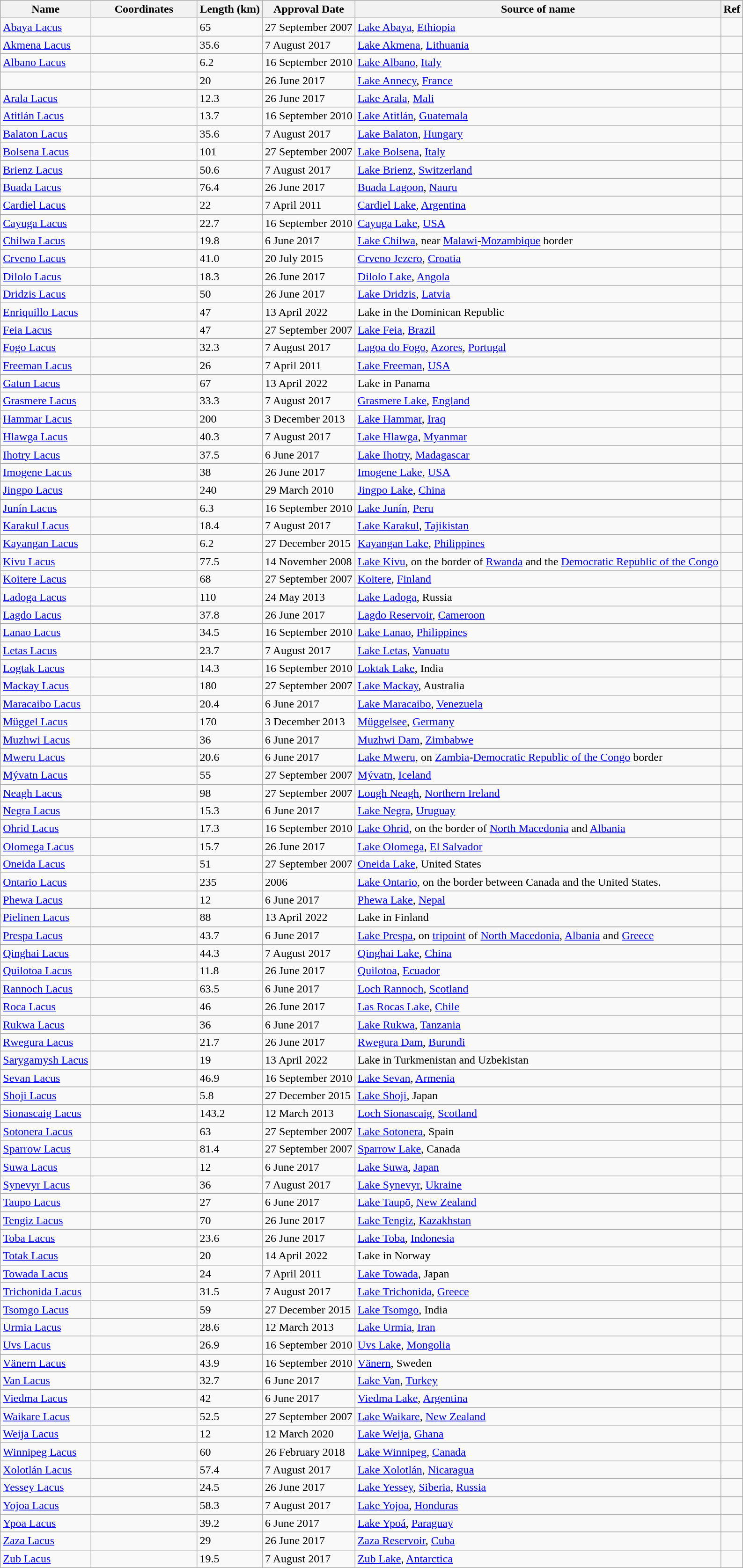<table class="wikitable sortable">
<tr>
<th>Name</th>
<th style="width:9em;">Coordinates</th>
<th>Length (km)</th>
<th>Approval Date</th>
<th>Source of name</th>
<th>Ref</th>
</tr>
<tr>
<td><a href='#'>Abaya Lacus</a></td>
<td></td>
<td>65</td>
<td>27 September 2007</td>
<td><a href='#'>Lake Abaya</a>, <a href='#'>Ethiopia</a></td>
<td></td>
</tr>
<tr>
<td><a href='#'>Akmena Lacus</a></td>
<td></td>
<td>35.6</td>
<td>7 August 2017</td>
<td><a href='#'>Lake Akmena</a>, <a href='#'>Lithuania</a></td>
<td></td>
</tr>
<tr>
<td><a href='#'>Albano Lacus</a></td>
<td></td>
<td>6.2</td>
<td>16 September 2010</td>
<td><a href='#'>Lake Albano</a>, <a href='#'>Italy</a></td>
<td></td>
</tr>
<tr>
<td></td>
<td></td>
<td>20</td>
<td>26 June 2017</td>
<td><a href='#'>Lake Annecy</a>, <a href='#'>France</a></td>
<td></td>
</tr>
<tr>
<td><a href='#'>Arala Lacus</a></td>
<td></td>
<td>12.3</td>
<td>26 June 2017</td>
<td><a href='#'>Lake Arala</a>, <a href='#'>Mali</a></td>
<td></td>
</tr>
<tr>
<td><a href='#'>Atitlán Lacus</a></td>
<td></td>
<td>13.7</td>
<td>16 September 2010</td>
<td><a href='#'>Lake Atitlán</a>, <a href='#'>Guatemala</a></td>
<td></td>
</tr>
<tr>
<td><a href='#'>Balaton Lacus</a></td>
<td></td>
<td>35.6</td>
<td>7 August 2017</td>
<td><a href='#'>Lake Balaton</a>, <a href='#'>Hungary</a></td>
<td></td>
</tr>
<tr>
<td><a href='#'>Bolsena Lacus</a></td>
<td></td>
<td>101</td>
<td>27 September 2007</td>
<td><a href='#'>Lake Bolsena</a>, <a href='#'>Italy</a></td>
<td></td>
</tr>
<tr>
<td><a href='#'>Brienz Lacus</a></td>
<td></td>
<td>50.6</td>
<td>7 August 2017</td>
<td><a href='#'>Lake Brienz</a>, <a href='#'>Switzerland</a></td>
<td></td>
</tr>
<tr>
<td><a href='#'>Buada Lacus</a></td>
<td></td>
<td>76.4</td>
<td>26 June 2017</td>
<td><a href='#'>Buada Lagoon</a>, <a href='#'>Nauru</a></td>
<td></td>
</tr>
<tr>
<td><a href='#'>Cardiel Lacus</a></td>
<td></td>
<td>22</td>
<td>7 April 2011</td>
<td><a href='#'>Cardiel Lake</a>, <a href='#'>Argentina</a></td>
<td></td>
</tr>
<tr>
<td><a href='#'>Cayuga Lacus</a></td>
<td></td>
<td>22.7</td>
<td>16 September 2010</td>
<td><a href='#'>Cayuga Lake</a>, <a href='#'>USA</a></td>
<td></td>
</tr>
<tr>
<td><a href='#'>Chilwa Lacus</a></td>
<td></td>
<td>19.8</td>
<td>6 June 2017</td>
<td><a href='#'>Lake Chilwa</a>, near <a href='#'>Malawi</a>-<a href='#'>Mozambique</a> border</td>
<td></td>
</tr>
<tr>
<td><a href='#'>Crveno Lacus</a></td>
<td></td>
<td>41.0</td>
<td>20 July 2015</td>
<td><a href='#'>Crveno Jezero</a>, <a href='#'>Croatia</a></td>
<td></td>
</tr>
<tr>
<td><a href='#'>Dilolo Lacus</a></td>
<td></td>
<td>18.3</td>
<td>26 June 2017</td>
<td><a href='#'>Dilolo Lake</a>, <a href='#'>Angola</a></td>
<td></td>
</tr>
<tr>
<td><a href='#'>Dridzis Lacus</a></td>
<td></td>
<td>50</td>
<td>26 June 2017</td>
<td><a href='#'>Lake Dridzis</a>, <a href='#'>Latvia</a></td>
<td></td>
</tr>
<tr>
<td><a href='#'>Enriquillo Lacus</a></td>
<td></td>
<td>47</td>
<td>13 April 2022</td>
<td>Lake in the Dominican Republic</td>
<td></td>
</tr>
<tr>
<td><a href='#'>Feia Lacus</a></td>
<td></td>
<td>47</td>
<td>27 September 2007</td>
<td><a href='#'>Lake Feia</a>, <a href='#'>Brazil</a></td>
<td></td>
</tr>
<tr>
<td><a href='#'>Fogo Lacus</a></td>
<td></td>
<td>32.3</td>
<td>7 August 2017</td>
<td><a href='#'>Lagoa do Fogo</a>, <a href='#'>Azores</a>, <a href='#'>Portugal</a></td>
<td></td>
</tr>
<tr>
<td><a href='#'>Freeman Lacus</a></td>
<td></td>
<td>26</td>
<td>7 April 2011</td>
<td><a href='#'>Lake Freeman</a>, <a href='#'>USA</a></td>
<td></td>
</tr>
<tr>
<td><a href='#'>Gatun Lacus</a></td>
<td></td>
<td>67</td>
<td>13 April 2022</td>
<td>Lake in Panama</td>
<td></td>
</tr>
<tr>
<td><a href='#'>Grasmere Lacus</a></td>
<td></td>
<td>33.3</td>
<td>7 August 2017</td>
<td><a href='#'>Grasmere Lake</a>, <a href='#'>England</a></td>
<td></td>
</tr>
<tr>
<td><a href='#'>Hammar Lacus</a></td>
<td></td>
<td>200</td>
<td>3 December 2013</td>
<td><a href='#'>Lake Hammar</a>, <a href='#'>Iraq</a></td>
<td></td>
</tr>
<tr>
<td><a href='#'>Hlawga Lacus</a></td>
<td></td>
<td>40.3</td>
<td>7 August 2017</td>
<td><a href='#'>Lake Hlawga</a>, <a href='#'>Myanmar</a></td>
<td></td>
</tr>
<tr>
<td><a href='#'>Ihotry Lacus</a></td>
<td></td>
<td>37.5</td>
<td>6 June 2017</td>
<td><a href='#'>Lake Ihotry</a>, <a href='#'>Madagascar</a></td>
<td></td>
</tr>
<tr>
<td><a href='#'>Imogene Lacus</a></td>
<td></td>
<td>38</td>
<td>26 June 2017</td>
<td><a href='#'>Imogene Lake</a>, <a href='#'>USA</a></td>
<td></td>
</tr>
<tr>
<td><a href='#'>Jingpo Lacus</a></td>
<td></td>
<td>240</td>
<td>29 March 2010</td>
<td><a href='#'>Jingpo Lake</a>, <a href='#'>China</a></td>
<td></td>
</tr>
<tr>
<td><a href='#'>Junín Lacus</a></td>
<td></td>
<td>6.3</td>
<td>16 September 2010</td>
<td><a href='#'>Lake Junín</a>, <a href='#'>Peru</a></td>
<td></td>
</tr>
<tr>
<td><a href='#'>Karakul Lacus</a></td>
<td></td>
<td>18.4</td>
<td>7 August 2017</td>
<td><a href='#'>Lake Karakul</a>, <a href='#'>Tajikistan</a></td>
<td></td>
</tr>
<tr>
<td><a href='#'>Kayangan Lacus</a></td>
<td></td>
<td>6.2</td>
<td>27 December 2015</td>
<td><a href='#'>Kayangan Lake</a>, <a href='#'>Philippines</a></td>
<td></td>
</tr>
<tr>
<td><a href='#'>Kivu Lacus</a></td>
<td></td>
<td>77.5</td>
<td>14 November 2008</td>
<td><a href='#'>Lake Kivu</a>, on the border of <a href='#'>Rwanda</a> and the <a href='#'>Democratic Republic of the Congo</a></td>
<td></td>
</tr>
<tr>
<td><a href='#'>Koitere Lacus</a></td>
<td></td>
<td>68</td>
<td>27 September 2007</td>
<td><a href='#'>Koitere</a>, <a href='#'>Finland</a></td>
<td></td>
</tr>
<tr>
<td><a href='#'>Ladoga Lacus</a></td>
<td></td>
<td>110</td>
<td>24 May 2013</td>
<td><a href='#'>Lake Ladoga</a>, Russia</td>
<td></td>
</tr>
<tr>
<td><a href='#'>Lagdo Lacus</a></td>
<td></td>
<td>37.8</td>
<td>26 June 2017</td>
<td><a href='#'>Lagdo Reservoir</a>, <a href='#'>Cameroon</a></td>
<td></td>
</tr>
<tr>
<td><a href='#'>Lanao Lacus</a></td>
<td></td>
<td>34.5</td>
<td>16 September 2010</td>
<td><a href='#'>Lake Lanao</a>, <a href='#'>Philippines</a></td>
<td></td>
</tr>
<tr>
<td><a href='#'>Letas Lacus</a></td>
<td></td>
<td>23.7</td>
<td>7 August 2017</td>
<td><a href='#'>Lake Letas</a>, <a href='#'>Vanuatu</a></td>
<td></td>
</tr>
<tr>
<td><a href='#'>Logtak Lacus</a></td>
<td></td>
<td>14.3</td>
<td>16 September 2010</td>
<td><a href='#'>Loktak Lake</a>, India</td>
<td></td>
</tr>
<tr>
<td><a href='#'>Mackay Lacus</a></td>
<td></td>
<td>180</td>
<td>27 September 2007</td>
<td><a href='#'>Lake Mackay</a>, Australia</td>
<td></td>
</tr>
<tr>
<td><a href='#'>Maracaibo Lacus</a></td>
<td></td>
<td>20.4</td>
<td>6 June 2017</td>
<td><a href='#'>Lake Maracaibo</a>, <a href='#'>Venezuela</a></td>
<td></td>
</tr>
<tr>
<td><a href='#'>Müggel Lacus</a></td>
<td></td>
<td>170</td>
<td>3 December 2013</td>
<td><a href='#'>Müggelsee</a>, <a href='#'>Germany</a></td>
<td></td>
</tr>
<tr>
<td><a href='#'>Muzhwi Lacus</a></td>
<td></td>
<td>36</td>
<td>6 June 2017</td>
<td><a href='#'>Muzhwi Dam</a>, <a href='#'>Zimbabwe</a></td>
<td></td>
</tr>
<tr>
<td><a href='#'>Mweru Lacus</a></td>
<td></td>
<td>20.6</td>
<td>6 June 2017</td>
<td><a href='#'>Lake Mweru</a>, on <a href='#'>Zambia</a>-<a href='#'>Democratic Republic of the Congo</a> border</td>
<td></td>
</tr>
<tr>
<td><a href='#'>Mývatn Lacus</a></td>
<td></td>
<td>55</td>
<td>27 September 2007</td>
<td><a href='#'>Mývatn</a>, <a href='#'>Iceland</a></td>
<td></td>
</tr>
<tr>
<td><a href='#'>Neagh Lacus</a></td>
<td></td>
<td>98</td>
<td>27 September 2007</td>
<td><a href='#'>Lough Neagh</a>, <a href='#'>Northern Ireland</a></td>
<td></td>
</tr>
<tr>
<td><a href='#'>Negra Lacus</a></td>
<td></td>
<td>15.3</td>
<td>6 June 2017</td>
<td><a href='#'>Lake Negra</a>, <a href='#'>Uruguay</a></td>
<td></td>
</tr>
<tr>
<td><a href='#'>Ohrid Lacus</a></td>
<td></td>
<td>17.3</td>
<td>16 September 2010</td>
<td><a href='#'>Lake Ohrid</a>, on the border of <a href='#'>North Macedonia</a> and <a href='#'>Albania</a></td>
<td></td>
</tr>
<tr>
<td><a href='#'>Olomega Lacus</a></td>
<td></td>
<td>15.7</td>
<td>26 June 2017</td>
<td><a href='#'>Lake Olomega</a>, <a href='#'>El Salvador</a></td>
<td></td>
</tr>
<tr>
<td><a href='#'>Oneida Lacus</a></td>
<td></td>
<td>51</td>
<td>27 September 2007</td>
<td><a href='#'>Oneida Lake</a>, United States</td>
<td></td>
</tr>
<tr>
<td><a href='#'>Ontario Lacus</a></td>
<td></td>
<td>235</td>
<td>2006</td>
<td><a href='#'>Lake Ontario</a>, on the border between Canada and the United States.</td>
<td></td>
</tr>
<tr>
<td><a href='#'>Phewa Lacus</a></td>
<td></td>
<td>12</td>
<td>6 June 2017</td>
<td><a href='#'>Phewa Lake</a>, <a href='#'>Nepal</a></td>
<td></td>
</tr>
<tr>
<td><a href='#'>Pielinen Lacus</a></td>
<td></td>
<td>88</td>
<td>13 April 2022</td>
<td>Lake in Finland</td>
<td></td>
</tr>
<tr>
<td><a href='#'>Prespa Lacus</a></td>
<td></td>
<td>43.7</td>
<td>6 June 2017</td>
<td><a href='#'>Lake Prespa</a>, on <a href='#'>tripoint</a> of <a href='#'>North Macedonia</a>, <a href='#'>Albania</a> and <a href='#'>Greece</a></td>
<td></td>
</tr>
<tr>
<td><a href='#'>Qinghai Lacus</a></td>
<td></td>
<td>44.3</td>
<td>7 August 2017</td>
<td><a href='#'>Qinghai Lake</a>, <a href='#'>China</a></td>
<td></td>
</tr>
<tr>
<td><a href='#'>Quilotoa Lacus</a></td>
<td></td>
<td>11.8</td>
<td>26 June 2017</td>
<td><a href='#'>Quilotoa</a>, <a href='#'>Ecuador</a></td>
<td></td>
</tr>
<tr>
<td><a href='#'>Rannoch Lacus</a></td>
<td></td>
<td>63.5</td>
<td>6 June 2017</td>
<td><a href='#'>Loch Rannoch</a>, <a href='#'>Scotland</a></td>
<td></td>
</tr>
<tr>
<td><a href='#'>Roca Lacus</a></td>
<td></td>
<td>46</td>
<td>26 June 2017</td>
<td><a href='#'>Las Rocas Lake</a>, <a href='#'>Chile</a></td>
<td></td>
</tr>
<tr>
<td><a href='#'>Rukwa Lacus</a></td>
<td></td>
<td>36</td>
<td>6 June 2017</td>
<td><a href='#'>Lake Rukwa</a>, <a href='#'>Tanzania</a></td>
<td></td>
</tr>
<tr>
<td><a href='#'>Rwegura Lacus</a></td>
<td></td>
<td>21.7</td>
<td>26 June 2017</td>
<td><a href='#'>Rwegura Dam</a>, <a href='#'>Burundi</a></td>
<td></td>
</tr>
<tr>
<td><a href='#'>Sarygamysh Lacus</a></td>
<td></td>
<td>19</td>
<td>13 April 2022</td>
<td>Lake in Turkmenistan and Uzbekistan</td>
<td></td>
</tr>
<tr>
<td><a href='#'>Sevan Lacus</a></td>
<td></td>
<td>46.9</td>
<td>16 September 2010</td>
<td><a href='#'>Lake Sevan</a>, <a href='#'>Armenia</a></td>
<td></td>
</tr>
<tr>
<td><a href='#'>Shoji Lacus</a></td>
<td></td>
<td>5.8</td>
<td>27 December 2015</td>
<td><a href='#'>Lake Shoji</a>, Japan</td>
<td></td>
</tr>
<tr>
<td><a href='#'>Sionascaig Lacus</a></td>
<td></td>
<td>143.2</td>
<td>12 March 2013</td>
<td><a href='#'>Loch Sionascaig</a>, <a href='#'>Scotland</a></td>
<td></td>
</tr>
<tr>
<td><a href='#'>Sotonera Lacus</a></td>
<td></td>
<td>63</td>
<td>27 September 2007</td>
<td><a href='#'>Lake Sotonera</a>, Spain</td>
<td></td>
</tr>
<tr>
<td><a href='#'>Sparrow Lacus</a></td>
<td></td>
<td>81.4</td>
<td>27 September 2007</td>
<td><a href='#'>Sparrow Lake</a>, Canada</td>
<td></td>
</tr>
<tr>
<td><a href='#'>Suwa Lacus</a></td>
<td></td>
<td>12</td>
<td>6 June 2017</td>
<td><a href='#'>Lake Suwa</a>, <a href='#'>Japan</a></td>
<td></td>
</tr>
<tr>
<td><a href='#'>Synevyr Lacus</a></td>
<td></td>
<td>36</td>
<td>7 August 2017</td>
<td><a href='#'>Lake Synevyr</a>, <a href='#'>Ukraine</a></td>
<td></td>
</tr>
<tr>
<td><a href='#'>Taupo Lacus</a></td>
<td></td>
<td>27</td>
<td>6 June 2017</td>
<td><a href='#'>Lake Taupō</a>, <a href='#'>New Zealand</a></td>
<td></td>
</tr>
<tr>
<td><a href='#'>Tengiz Lacus</a></td>
<td></td>
<td>70</td>
<td>26 June 2017</td>
<td><a href='#'>Lake Tengiz</a>, <a href='#'>Kazakhstan</a></td>
<td></td>
</tr>
<tr>
<td><a href='#'>Toba Lacus</a></td>
<td></td>
<td>23.6</td>
<td>26 June 2017</td>
<td><a href='#'>Lake Toba</a>, <a href='#'>Indonesia</a></td>
<td></td>
</tr>
<tr>
<td><a href='#'>Totak Lacus</a></td>
<td></td>
<td>20</td>
<td>14 April 2022</td>
<td>Lake in Norway</td>
<td></td>
</tr>
<tr>
<td><a href='#'>Towada Lacus</a></td>
<td></td>
<td>24</td>
<td>7 April 2011</td>
<td><a href='#'>Lake Towada</a>, Japan</td>
<td></td>
</tr>
<tr>
<td><a href='#'>Trichonida Lacus</a></td>
<td></td>
<td>31.5</td>
<td>7 August 2017</td>
<td><a href='#'>Lake Trichonida</a>, <a href='#'>Greece</a></td>
<td></td>
</tr>
<tr>
<td><a href='#'>Tsomgo Lacus</a></td>
<td></td>
<td>59</td>
<td>27 December 2015</td>
<td><a href='#'>Lake Tsomgo</a>, India</td>
<td></td>
</tr>
<tr>
<td><a href='#'>Urmia Lacus</a></td>
<td></td>
<td>28.6</td>
<td>12 March 2013</td>
<td><a href='#'>Lake Urmia</a>, <a href='#'>Iran</a></td>
<td></td>
</tr>
<tr>
<td><a href='#'>Uvs Lacus</a></td>
<td></td>
<td>26.9</td>
<td>16 September 2010</td>
<td><a href='#'>Uvs Lake</a>, <a href='#'>Mongolia</a></td>
<td></td>
</tr>
<tr>
<td><a href='#'>Vänern Lacus</a></td>
<td></td>
<td>43.9</td>
<td>16 September 2010</td>
<td><a href='#'>Vänern</a>, Sweden</td>
<td></td>
</tr>
<tr>
<td><a href='#'>Van Lacus</a></td>
<td></td>
<td>32.7</td>
<td>6 June 2017</td>
<td><a href='#'>Lake Van</a>, <a href='#'>Turkey</a></td>
<td></td>
</tr>
<tr>
<td><a href='#'>Viedma Lacus</a></td>
<td></td>
<td>42</td>
<td>6 June 2017</td>
<td><a href='#'>Viedma Lake</a>, <a href='#'>Argentina</a></td>
<td></td>
</tr>
<tr>
<td><a href='#'>Waikare Lacus</a></td>
<td></td>
<td>52.5</td>
<td>27 September 2007</td>
<td><a href='#'>Lake Waikare</a>, <a href='#'>New Zealand</a></td>
<td></td>
</tr>
<tr>
<td><a href='#'>Weija Lacus</a></td>
<td></td>
<td>12</td>
<td>12 March 2020</td>
<td><a href='#'>Lake Weija</a>, <a href='#'>Ghana</a></td>
<td></td>
</tr>
<tr>
<td><a href='#'>Winnipeg Lacus</a></td>
<td></td>
<td>60</td>
<td>26 February 2018</td>
<td><a href='#'>Lake Winnipeg</a>, <a href='#'>Canada</a></td>
<td></td>
</tr>
<tr>
<td><a href='#'>Xolotlán Lacus</a></td>
<td></td>
<td>57.4</td>
<td>7 August 2017</td>
<td><a href='#'>Lake Xolotlán</a>, <a href='#'>Nicaragua</a></td>
<td></td>
</tr>
<tr>
<td><a href='#'>Yessey Lacus</a></td>
<td></td>
<td>24.5</td>
<td>26 June 2017</td>
<td><a href='#'>Lake Yessey</a>, <a href='#'>Siberia</a>, <a href='#'>Russia</a></td>
<td></td>
</tr>
<tr>
<td><a href='#'>Yojoa Lacus</a></td>
<td></td>
<td>58.3</td>
<td>7 August 2017</td>
<td><a href='#'>Lake Yojoa</a>, <a href='#'>Honduras</a></td>
<td></td>
</tr>
<tr>
<td><a href='#'>Ypoa Lacus</a></td>
<td></td>
<td>39.2</td>
<td>6 June 2017</td>
<td><a href='#'>Lake Ypoá</a>, <a href='#'>Paraguay</a></td>
<td></td>
</tr>
<tr>
<td><a href='#'>Zaza Lacus</a></td>
<td></td>
<td>29</td>
<td>26 June 2017</td>
<td><a href='#'>Zaza Reservoir</a>, <a href='#'>Cuba</a></td>
<td></td>
</tr>
<tr>
<td><a href='#'>Zub Lacus</a></td>
<td></td>
<td>19.5</td>
<td>7 August 2017</td>
<td><a href='#'>Zub Lake</a>, <a href='#'>Antarctica</a></td>
<td></td>
</tr>
</table>
